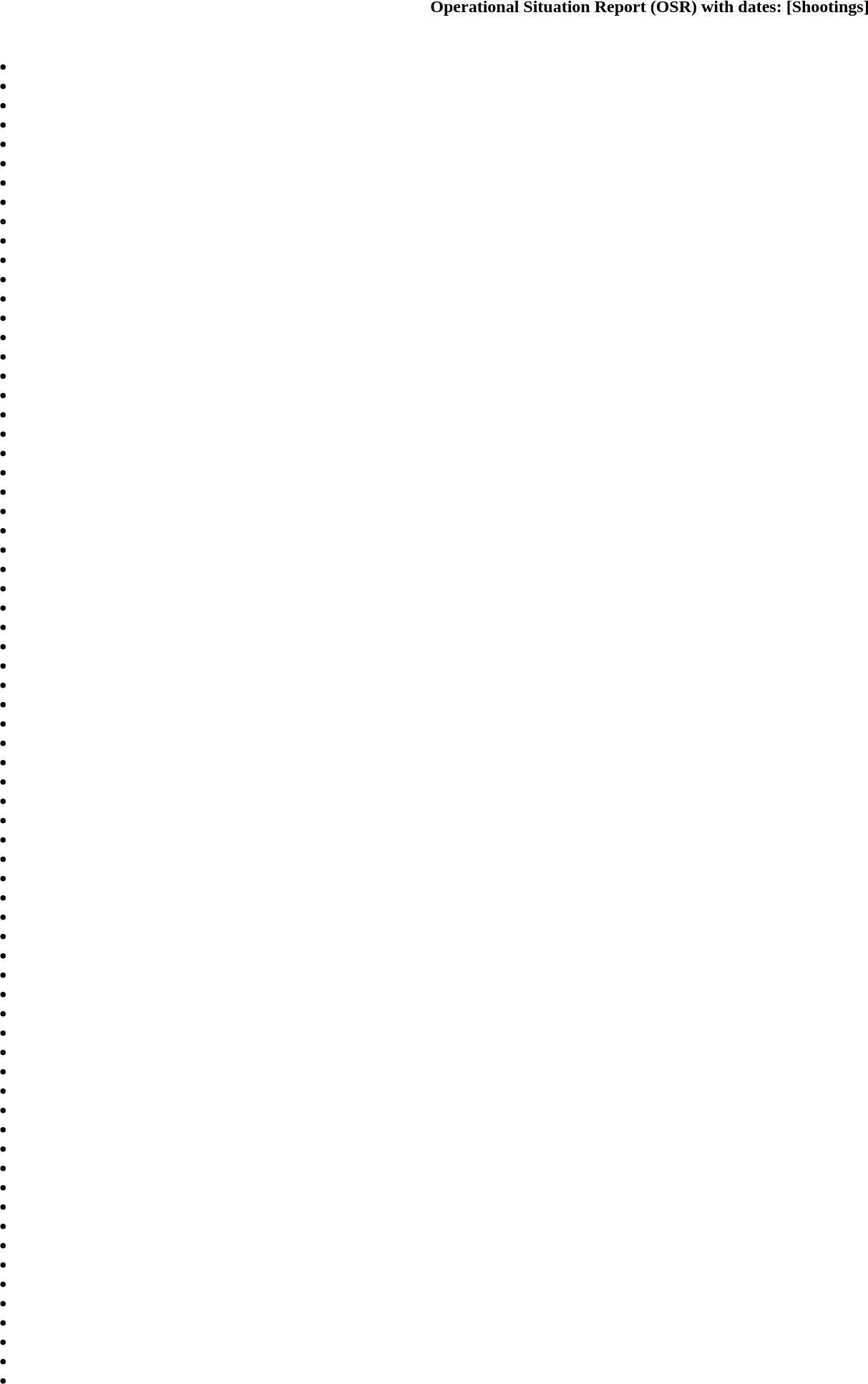<table class="toccolours" style="width:100%; background:transparent;">
<tr>
<th>Operational Situation Report (OSR) with dates: [Shootings]</th>
</tr>
<tr valign="top">
<td><br><ul><li></li><li> </li><li></li><li></li><li></li><li></li><li></li><li></li><li></li><li></li><li></li><li></li><li></li><li> </li><li></li><li></li><li></li><li></li><li></li><li></li><li></li><li></li><li></li><li></li><li></li><li></li><li></li><li></li><li></li><li></li><li></li><li></li><li></li><li></li><li></li><li></li><li></li><li></li><li></li><li></li><li></li><li></li><li></li><li></li><li></li><li></li><li></li><li></li><li></li><li></li><li></li><li></li><li></li><li></li><li></li><li></li><li></li><li></li><li></li><li></li><li></li><li></li><li></li><li></li><li></li><li></li><li></li><li></li><li> </li></ul></td>
</tr>
</table>
